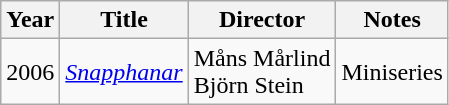<table class="wikitable">
<tr>
<th>Year</th>
<th>Title</th>
<th>Director</th>
<th>Notes</th>
</tr>
<tr>
<td>2006</td>
<td><em><a href='#'>Snapphanar</a></em></td>
<td>Måns Mårlind<br>Björn Stein</td>
<td>Miniseries</td>
</tr>
</table>
